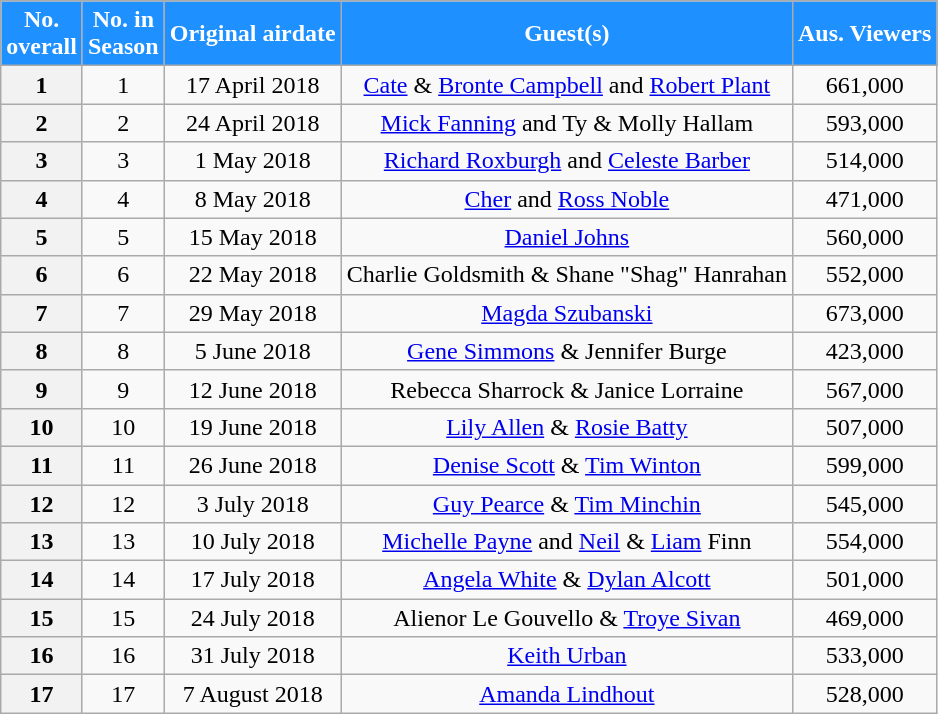<table class="wikitable sortable" style="text-align:center">
<tr>
<th scope="col" style="background:#1E90FF; color:white;">No. <br>overall</th>
<th scope="col" style="background:#1E90FF; color:white;">No. in<br>Season</th>
<th scope="col" style="background:#1E90FF; color:white;">Original airdate</th>
<th scope="col" style="background:#1E90FF; color:white;">Guest(s)</th>
<th scope="row" style="background:#1E90FF; color:white;">Aus. Viewers</th>
</tr>
<tr>
<th>1</th>
<td>1</td>
<td>17 April 2018</td>
<td><a href='#'>Cate</a> & <a href='#'>Bronte Campbell</a> and <a href='#'>Robert Plant</a></td>
<td>661,000</td>
</tr>
<tr>
<th>2</th>
<td>2</td>
<td>24 April 2018</td>
<td><a href='#'>Mick Fanning</a> and Ty & Molly Hallam</td>
<td>593,000</td>
</tr>
<tr>
<th>3</th>
<td>3</td>
<td>1 May 2018</td>
<td><a href='#'>Richard Roxburgh</a> and <a href='#'>Celeste Barber</a></td>
<td>514,000</td>
</tr>
<tr>
<th>4</th>
<td>4</td>
<td>8 May 2018</td>
<td><a href='#'>Cher</a> and <a href='#'>Ross Noble</a></td>
<td>471,000</td>
</tr>
<tr>
<th>5</th>
<td>5</td>
<td>15 May 2018</td>
<td><a href='#'>Daniel Johns</a></td>
<td>560,000</td>
</tr>
<tr>
<th>6</th>
<td>6</td>
<td>22 May 2018</td>
<td>Charlie Goldsmith & Shane "Shag" Hanrahan</td>
<td>552,000</td>
</tr>
<tr>
<th>7</th>
<td>7</td>
<td>29 May 2018</td>
<td><a href='#'>Magda Szubanski</a></td>
<td>673,000</td>
</tr>
<tr>
<th>8</th>
<td>8</td>
<td>5 June 2018</td>
<td><a href='#'>Gene Simmons</a> & Jennifer Burge</td>
<td>423,000</td>
</tr>
<tr>
<th>9</th>
<td>9</td>
<td>12 June 2018</td>
<td>Rebecca Sharrock & Janice Lorraine</td>
<td>567,000</td>
</tr>
<tr>
<th>10</th>
<td>10</td>
<td>19 June 2018</td>
<td><a href='#'>Lily Allen</a> & <a href='#'>Rosie Batty</a></td>
<td>507,000</td>
</tr>
<tr>
<th>11</th>
<td>11</td>
<td>26 June 2018</td>
<td><a href='#'>Denise Scott</a> & <a href='#'>Tim Winton</a></td>
<td>599,000</td>
</tr>
<tr>
<th>12</th>
<td>12</td>
<td>3 July 2018</td>
<td><a href='#'>Guy Pearce</a> & <a href='#'>Tim Minchin</a></td>
<td>545,000</td>
</tr>
<tr>
<th>13</th>
<td>13</td>
<td>10 July 2018</td>
<td><a href='#'>Michelle Payne</a> and <a href='#'>Neil</a> & <a href='#'>Liam</a> Finn</td>
<td>554,000</td>
</tr>
<tr>
<th>14</th>
<td>14</td>
<td>17 July 2018</td>
<td><a href='#'>Angela White</a> & <a href='#'>Dylan Alcott</a></td>
<td>501,000</td>
</tr>
<tr>
<th>15</th>
<td>15</td>
<td>24 July 2018</td>
<td>Alienor Le Gouvello & <a href='#'>Troye Sivan</a></td>
<td>469,000</td>
</tr>
<tr>
<th>16</th>
<td>16</td>
<td>31 July 2018</td>
<td><a href='#'>Keith Urban</a></td>
<td>533,000</td>
</tr>
<tr>
<th>17</th>
<td>17</td>
<td>7 August 2018</td>
<td><a href='#'>Amanda Lindhout</a></td>
<td>528,000</td>
</tr>
</table>
